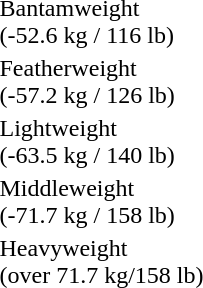<table>
<tr valign="top">
<td>Bantamweight <br> (-52.6 kg / 116 lb)<br></td>
<td></td>
<td></td>
<td></td>
</tr>
<tr valign="top">
<td>Featherweight <br> (-57.2 kg / 126 lb)<br></td>
<td></td>
<td></td>
<td></td>
</tr>
<tr valign="top">
<td>Lightweight <br> (-63.5 kg / 140 lb)<br></td>
<td></td>
<td></td>
<td></td>
</tr>
<tr valign="top">
<td>Middleweight <br> (-71.7 kg / 158 lb)<br></td>
<td></td>
<td></td>
<td></td>
</tr>
<tr valign="top">
<td>Heavyweight <br> (over 71.7 kg/158 lb)<br></td>
<td></td>
<td></td>
<td></td>
</tr>
</table>
